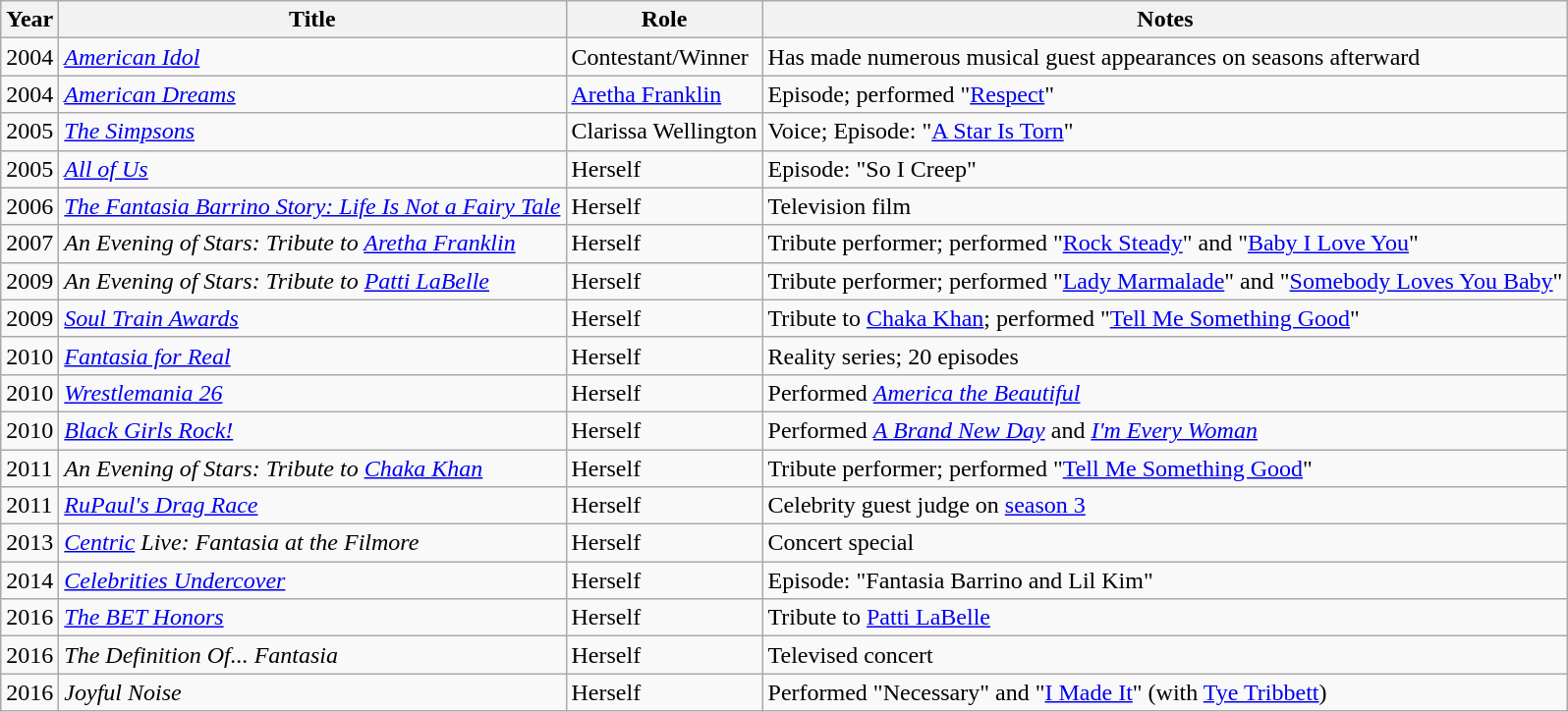<table class="wikitable sortable">
<tr>
<th>Year</th>
<th>Title</th>
<th>Role</th>
<th>Notes</th>
</tr>
<tr>
<td>2004</td>
<td><em><a href='#'>American Idol</a></em></td>
<td>Contestant/Winner</td>
<td>Has made numerous musical guest appearances on seasons afterward</td>
</tr>
<tr>
<td>2004</td>
<td><em><a href='#'>American Dreams</a></em></td>
<td><a href='#'>Aretha Franklin</a></td>
<td>Episode; performed "<a href='#'>Respect</a>"</td>
</tr>
<tr>
<td>2005</td>
<td><em><a href='#'>The Simpsons</a></em></td>
<td>Clarissa Wellington</td>
<td>Voice; Episode: "<a href='#'>A Star Is Torn</a>"</td>
</tr>
<tr>
<td>2005</td>
<td><em><a href='#'>All of Us</a></em></td>
<td>Herself</td>
<td>Episode: "So I Creep"</td>
</tr>
<tr>
<td>2006</td>
<td><em><a href='#'>The Fantasia Barrino Story: Life Is Not a Fairy Tale</a></em></td>
<td>Herself</td>
<td>Television film</td>
</tr>
<tr>
<td>2007</td>
<td><em>An Evening of Stars: Tribute to <a href='#'>Aretha Franklin</a></em></td>
<td>Herself</td>
<td>Tribute performer; performed "<a href='#'>Rock Steady</a>" and "<a href='#'>Baby I Love You</a>"</td>
</tr>
<tr>
<td>2009</td>
<td><em>An Evening of Stars: Tribute to <a href='#'>Patti LaBelle</a></em></td>
<td>Herself</td>
<td>Tribute performer; performed "<a href='#'>Lady Marmalade</a>" and "<a href='#'>Somebody Loves You Baby</a>"</td>
</tr>
<tr>
<td>2009</td>
<td><em><a href='#'>Soul Train Awards</a></em></td>
<td>Herself</td>
<td>Tribute to <a href='#'>Chaka Khan</a>; performed "<a href='#'>Tell Me Something Good</a>"</td>
</tr>
<tr>
<td>2010</td>
<td><em><a href='#'>Fantasia for Real</a></em></td>
<td>Herself</td>
<td>Reality series; 20 episodes</td>
</tr>
<tr>
<td>2010</td>
<td><em><a href='#'>Wrestlemania 26</a></em></td>
<td>Herself</td>
<td>Performed <em><a href='#'>America the Beautiful</a></em></td>
</tr>
<tr>
<td>2010</td>
<td><em><a href='#'>Black Girls Rock!</a></em></td>
<td>Herself</td>
<td>Performed <em><a href='#'>A Brand New Day</a></em> and <em><a href='#'>I'm Every Woman</a></em></td>
</tr>
<tr>
<td>2011</td>
<td><em>An Evening of Stars: Tribute to <a href='#'>Chaka Khan</a></em></td>
<td>Herself</td>
<td>Tribute performer; performed "<a href='#'>Tell Me Something Good</a>"</td>
</tr>
<tr>
<td>2011</td>
<td><em><a href='#'>RuPaul's Drag Race</a></em></td>
<td>Herself</td>
<td>Celebrity guest judge on <a href='#'>season 3</a></td>
</tr>
<tr>
<td>2013</td>
<td><em><a href='#'>Centric</a> Live: Fantasia at the Filmore</em></td>
<td>Herself</td>
<td>Concert special</td>
</tr>
<tr>
<td>2014</td>
<td><em><a href='#'>Celebrities Undercover</a></em></td>
<td>Herself</td>
<td>Episode: "Fantasia Barrino and Lil Kim"</td>
</tr>
<tr>
<td>2016</td>
<td><em><a href='#'>The BET Honors</a></em></td>
<td>Herself</td>
<td>Tribute to <a href='#'>Patti LaBelle</a></td>
</tr>
<tr>
<td>2016</td>
<td><em>The Definition Of... Fantasia</em></td>
<td>Herself</td>
<td>Televised concert</td>
</tr>
<tr>
<td>2016</td>
<td><em>Joyful Noise</em></td>
<td>Herself</td>
<td>Performed "Necessary" and "<a href='#'>I Made It</a>" (with <a href='#'>Tye Tribbett</a>)</td>
</tr>
</table>
